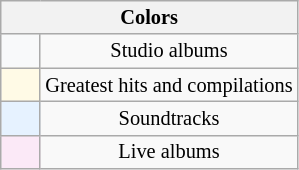<table class="wikitable" style="font-size:85%; text-align:center;">
<tr>
<th colspan="2">Colors</th>
</tr>
<tr>
<td style="background-color:var(--background-color-neutral-subtle, #f8f9fa); width:20px;"></td>
<td>Studio albums</td>
</tr>
<tr>
<td style="background-color:#FFFAE6; width:20px;"></td>
<td>Greatest hits and compilations</td>
</tr>
<tr>
<td style="background-color:#E6F2FF; width:20px;"></td>
<td>Soundtracks</td>
</tr>
<tr>
<td style="background-color:#FBE9F7; width:20px;"></td>
<td>Live albums</td>
</tr>
</table>
